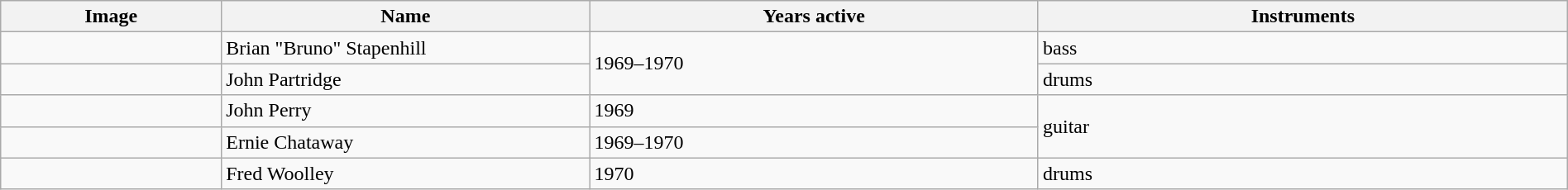<table class="wikitable" border="1" width="100%">
<tr>
<th width="75">Image</th>
<th width="130">Name</th>
<th width="160">Years active</th>
<th width="190">Instruments</th>
</tr>
<tr>
<td></td>
<td>Brian "Bruno" Stapenhill</td>
<td rowspan="2">1969–1970</td>
<td>bass</td>
</tr>
<tr>
<td></td>
<td>John Partridge</td>
<td>drums</td>
</tr>
<tr>
<td></td>
<td>John Perry</td>
<td>1969 </td>
<td rowspan="2">guitar</td>
</tr>
<tr>
<td></td>
<td>Ernie Chataway</td>
<td>1969–1970 </td>
</tr>
<tr>
<td></td>
<td>Fred Woolley</td>
<td>1970</td>
<td>drums</td>
</tr>
</table>
